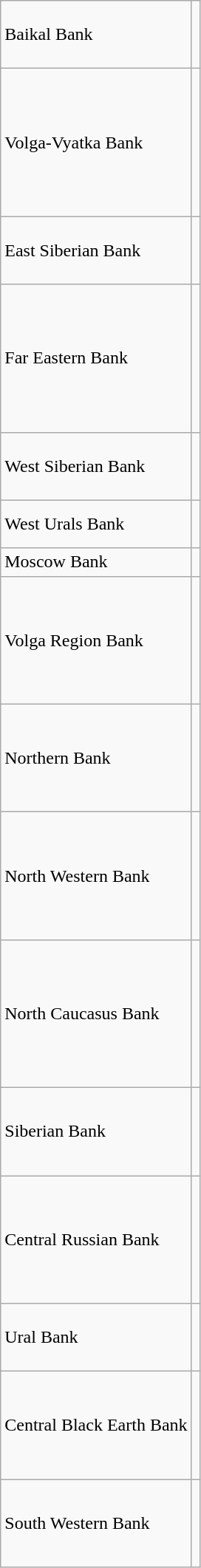<table class="wikitable sortable">
<tr>
<td>Baikal Bank</td>
<td><br><br><br></td>
</tr>
<tr>
<td>Volga-Vyatka Bank</td>
<td><br><br><br><br><br><br><br></td>
</tr>
<tr>
<td>East Siberian Bank</td>
<td><br><br><br></td>
</tr>
<tr>
<td>Far Eastern Bank</td>
<td><br><br><br><br><br><br><br></td>
</tr>
<tr>
<td>West Siberian Bank</td>
<td><br><br><br></td>
</tr>
<tr>
<td>West Urals Bank</td>
<td><br><br></td>
</tr>
<tr>
<td>Moscow Bank</td>
<td></td>
</tr>
<tr>
<td>Volga Region Bank</td>
<td><br><br><br><br><br><br></td>
</tr>
<tr>
<td>Northern Bank</td>
<td><br><br><br><br><br></td>
</tr>
<tr>
<td>North Western Bank</td>
<td><br><br><br><br><br><br></td>
</tr>
<tr>
<td>North Caucasus Bank</td>
<td><br><br><br><br><br><br><br></td>
</tr>
<tr>
<td>Siberian Bank</td>
<td><br><br><br><br></td>
</tr>
<tr>
<td>Central Russian Bank</td>
<td><br><br><br><br><br><br></td>
</tr>
<tr>
<td>Ural Bank</td>
<td><br><br><br></td>
</tr>
<tr>
<td>Central Black Earth Bank</td>
<td><br><br><br><br><br></td>
</tr>
<tr>
<td>South Western Bank</td>
<td><br><br><br><br></td>
</tr>
</table>
